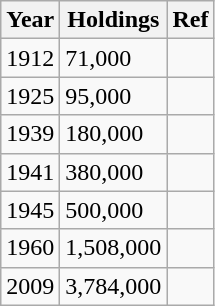<table class="wikitable floatleft">
<tr>
<th>Year</th>
<th>Holdings</th>
<th>Ref</th>
</tr>
<tr>
<td>1912</td>
<td>71,000</td>
<td></td>
</tr>
<tr>
<td>1925</td>
<td>95,000</td>
<td></td>
</tr>
<tr>
<td>1939</td>
<td>180,000</td>
<td></td>
</tr>
<tr>
<td>1941</td>
<td>380,000</td>
<td></td>
</tr>
<tr>
<td>1945</td>
<td>500,000</td>
<td></td>
</tr>
<tr>
<td>1960</td>
<td>1,508,000</td>
<td></td>
</tr>
<tr>
<td>2009</td>
<td>3,784,000</td>
<td></td>
</tr>
</table>
